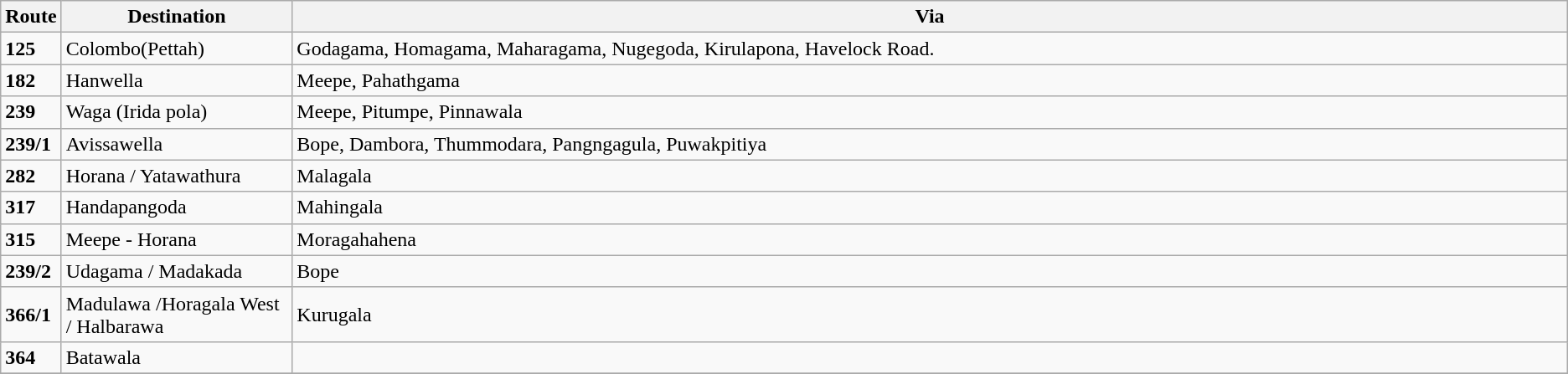<table class="sortable wikitable" border="1">
<tr>
<th>Route</th>
<th width="15%">Destination</th>
<th width="225%">Via</th>
</tr>
<tr>
<td><strong>125</strong></td>
<td>Colombo(Pettah)</td>
<td>Godagama, Homagama, Maharagama, Nugegoda, Kirulapona, Havelock Road.</td>
</tr>
<tr>
<td><strong>182</strong></td>
<td>Hanwella</td>
<td>Meepe, Pahathgama</td>
</tr>
<tr>
<td><strong>239</strong></td>
<td>Waga (Irida pola)</td>
<td>Meepe, Pitumpe, Pinnawala</td>
</tr>
<tr>
<td><strong>239/1</strong></td>
<td>Avissawella</td>
<td>Bope, Dambora, Thummodara, Pangngagula, Puwakpitiya</td>
</tr>
<tr>
<td><strong>282</strong></td>
<td>Horana / Yatawathura</td>
<td>Malagala</td>
</tr>
<tr>
<td><strong>317</strong></td>
<td>Handapangoda</td>
<td>Mahingala</td>
</tr>
<tr>
<td><strong>315</strong></td>
<td>Meepe - Horana</td>
<td>Moragahahena</td>
</tr>
<tr>
<td><strong>239/2</strong></td>
<td>Udagama / Madakada</td>
<td>Bope</td>
</tr>
<tr>
<td><strong>366/1</strong></td>
<td>Madulawa /Horagala West / Halbarawa</td>
<td>Kurugala</td>
</tr>
<tr>
<td><strong>364</strong></td>
<td>Batawala</td>
<td></td>
</tr>
<tr>
</tr>
</table>
